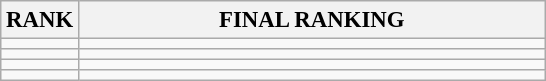<table class="wikitable" style="font-size:95%;">
<tr>
<th>RANK</th>
<th align="left" style="width: 20em">FINAL RANKING</th>
</tr>
<tr>
<td align="center"></td>
<td></td>
</tr>
<tr>
<td align="center"></td>
<td></td>
</tr>
<tr>
<td align="center"></td>
<td></td>
</tr>
<tr>
<td align="center"></td>
<td></td>
</tr>
</table>
